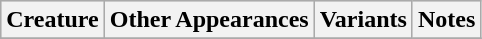<table class="wikitable">
<tr bgcolor="#CCCCCC">
<th>Creature</th>
<th>Other Appearances</th>
<th>Variants</th>
<th>Notes</th>
</tr>
<tr>
</tr>
</table>
